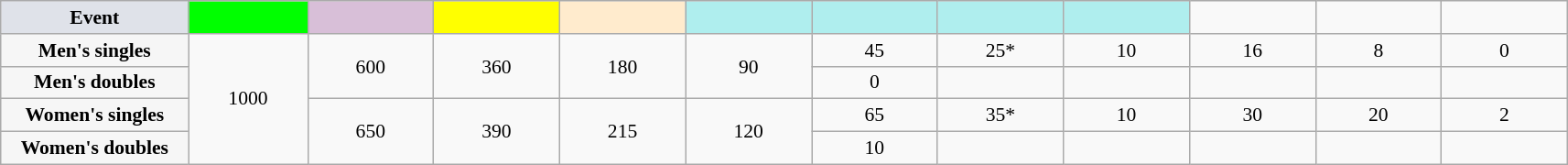<table class="wikitable nowrap" style=font-size:90%;text-align:center>
<tr>
<td style="width:130px; background:#dfe2e9;"><strong>Event</strong></td>
<td style="width:80px; background:lime;"></td>
<td style="width:85px; background:thistle;"></td>
<td style="width:85px; background:#ff0;"></td>
<td style="width:85px; background:#ffebcd;"></td>
<td style="width:85px; background:#afeeee;"></td>
<td style="width:85px; background:#afeeee;"></td>
<td style="width:85px; background:#afeeee;"></td>
<td style="width:85px; background:#afeeee;"></td>
<td width=85></td>
<td width=85></td>
<td width=85></td>
</tr>
<tr>
<th style="background:#f6f6f6;">Men's singles</th>
<td rowspan=4>1000</td>
<td rowspan=2>600</td>
<td rowspan=2>360</td>
<td rowspan=2>180</td>
<td rowspan=2>90</td>
<td>45</td>
<td>25*</td>
<td>10</td>
<td>16</td>
<td>8</td>
<td>0</td>
</tr>
<tr>
<th style="background:#f6f6f6;">Men's doubles</th>
<td>0</td>
<td></td>
<td></td>
<td></td>
<td></td>
<td></td>
</tr>
<tr>
<th style="background:#f6f6f6;">Women's singles</th>
<td rowspan=2>650</td>
<td rowspan=2>390</td>
<td rowspan=2>215</td>
<td rowspan=2>120</td>
<td>65</td>
<td>35*</td>
<td>10</td>
<td>30</td>
<td>20</td>
<td>2</td>
</tr>
<tr>
<th style="background:#f6f6f6;">Women's doubles</th>
<td>10</td>
<td></td>
<td></td>
<td></td>
<td></td>
<td></td>
</tr>
</table>
